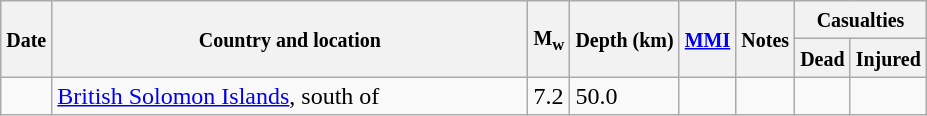<table class="wikitable sortable sort-under" style="border:1px black; margin-left:1em;">
<tr>
<th rowspan="2"><small>Date</small></th>
<th rowspan="2" style="width: 310px"><small>Country and location</small></th>
<th rowspan="2"><small>M<sub>w</sub></small></th>
<th rowspan="2"><small>Depth (km)</small></th>
<th rowspan="2"><small><a href='#'>MMI</a></small></th>
<th rowspan="2" class="unsortable"><small>Notes</small></th>
<th colspan="2"><small>Casualties</small></th>
</tr>
<tr>
<th><small>Dead</small></th>
<th><small>Injured</small></th>
</tr>
<tr>
<td></td>
<td> <a href='#'>British Solomon Islands</a>, south of</td>
<td>7.2</td>
<td>50.0</td>
<td></td>
<td></td>
<td></td>
<td></td>
</tr>
</table>
